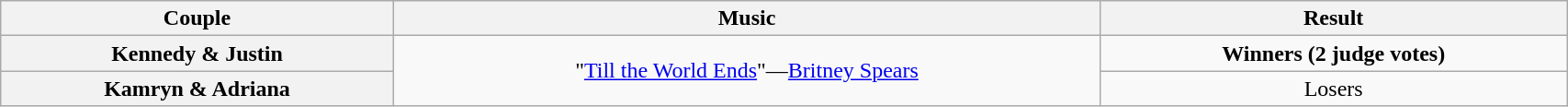<table class="wikitable sortable" style="text-align:center; width: 90%">
<tr>
<th scope="col">Couple</th>
<th scope="col" class="unsortable">Music</th>
<th scope="col" class="unsortable">Result</th>
</tr>
<tr>
<th scope="col">Kennedy & Justin</th>
<td rowspan=2>"<a href='#'>Till the World Ends</a>"—<a href='#'>Britney Spears</a></td>
<td><strong>Winners (2 judge votes)</strong></td>
</tr>
<tr>
<th scope="col">Kamryn & Adriana</th>
<td>Losers</td>
</tr>
</table>
